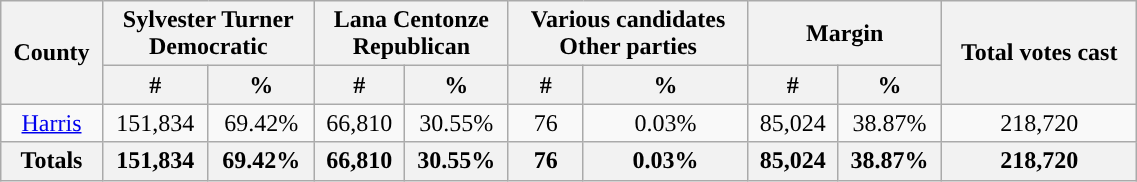<table width="60%"  class="wikitable sortable" style="text-align:center">
<tr>
<th rowspan="2">County</th>
<th style="text-align:center;" colspan="2">Sylvester Turner<br>Democratic</th>
<th style="text-align:center;" colspan="2">Lana Centonze<br>Republican</th>
<th style="text-align:center;" colspan="2">Various candidates<br>Other parties</th>
<th style="text-align:center;" colspan="2">Margin</th>
<th rowspan="2" style="text-align:center;">Total votes cast</th>
</tr>
<tr>
<th style="text-align:center;" data-sort-type="number">#</th>
<th style="text-align:center;" data-sort-type="number">%</th>
<th style="text-align:center;" data-sort-type="number">#</th>
<th style="text-align:center;" data-sort-type="number">%</th>
<th style="text-align:center;" data-sort-type="number">#</th>
<th style="text-align:center;" data-sort-type="number">%</th>
<th style="text-align:center;" data-sort-type="number">#</th>
<th style="text-align:center;" data-sort-type="number">%</th>
</tr>
<tr style="text-align:center;">
<td style="color:black;background-color:"><a href='#'>Harris</a></td>
<td style="color:black;background-color:">151,834</td>
<td style="color:black;background-color:">69.42%</td>
<td style="background-color:">66,810</td>
<td style="background-color:">30.55%</td>
<td style="background:">76</td>
<td style="background:">0.03%</td>
<td style="color:black;background-color:">85,024</td>
<td style="color:black;background-color:">38.87%</td>
<td style="color:black;background-color:">218,720</td>
</tr>
<tr style="text-align:center;">
<th>Totals</th>
<th>151,834</th>
<th>69.42%</th>
<th>66,810</th>
<th>30.55%</th>
<th>76</th>
<th>0.03%</th>
<th>85,024</th>
<th>38.87%</th>
<th>218,720</th>
</tr>
</table>
